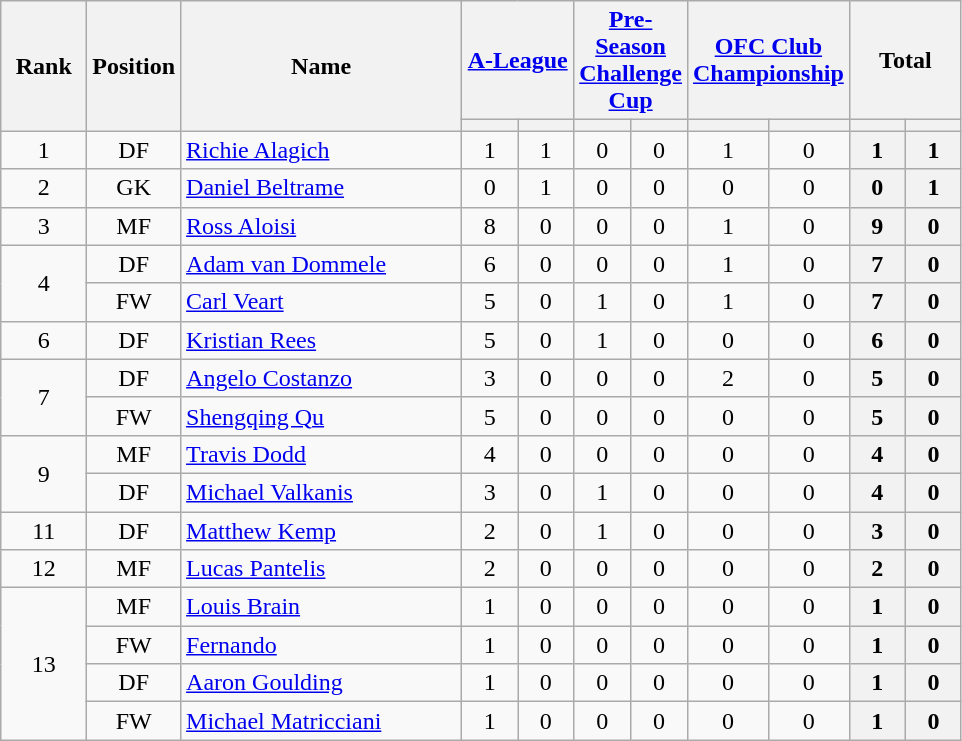<table class="wikitable" style="text-align: center;">
<tr>
<th rowspan="2" style="width:50px;">Rank</th>
<th rowspan="2" style="width:50px;">Position</th>
<th rowspan="2" style="width:180px;">Name</th>
<th colspan="2"><a href='#'>A-League</a></th>
<th colspan="2"><a href='#'>Pre-Season Challenge Cup</a></th>
<th colspan="2"><a href='#'>OFC Club Championship</a></th>
<th colspan="2">Total</th>
</tr>
<tr>
<th style="width:30px;"></th>
<th style="width:30px;"></th>
<th style="width:30px;"></th>
<th style="width:30px;"></th>
<th style="width:30px;"></th>
<th style="width:30px;"></th>
<th style="width:30px;"></th>
<th style="width:30px;"></th>
</tr>
<tr>
<td rowspan="1">1</td>
<td>DF</td>
<td align=left> <a href='#'>Richie Alagich</a><br></td>
<td>1</td>
<td>1<br></td>
<td>0</td>
<td>0<br></td>
<td>1</td>
<td>0<br></td>
<th>1</th>
<th>1</th>
</tr>
<tr>
<td rowspan="1">2</td>
<td>GK</td>
<td align=left> <a href='#'>Daniel Beltrame</a><br></td>
<td>0</td>
<td>1<br></td>
<td>0</td>
<td>0<br></td>
<td>0</td>
<td>0<br></td>
<th>0</th>
<th>1</th>
</tr>
<tr>
<td rowspan="1">3</td>
<td>MF</td>
<td align=left> <a href='#'>Ross Aloisi</a><br></td>
<td>8</td>
<td>0<br></td>
<td>0</td>
<td>0<br></td>
<td>1</td>
<td>0<br></td>
<th>9</th>
<th>0</th>
</tr>
<tr>
<td rowspan="2">4</td>
<td>DF</td>
<td align=left> <a href='#'>Adam van Dommele</a><br></td>
<td>6</td>
<td>0<br></td>
<td>0</td>
<td>0<br></td>
<td>1</td>
<td>0<br></td>
<th>7</th>
<th>0</th>
</tr>
<tr>
<td>FW</td>
<td align=left> <a href='#'>Carl Veart</a><br></td>
<td>5</td>
<td>0<br></td>
<td>1</td>
<td>0<br></td>
<td>1</td>
<td>0<br></td>
<th>7</th>
<th>0</th>
</tr>
<tr>
<td rowspan="1">6</td>
<td>DF</td>
<td align=left> <a href='#'>Kristian Rees</a><br></td>
<td>5</td>
<td>0<br></td>
<td>1</td>
<td>0<br></td>
<td>0</td>
<td>0<br></td>
<th>6</th>
<th>0</th>
</tr>
<tr>
<td rowspan="2">7</td>
<td>DF</td>
<td align=left> <a href='#'>Angelo Costanzo</a><br></td>
<td>3</td>
<td>0<br></td>
<td>0</td>
<td>0<br></td>
<td>2</td>
<td>0<br></td>
<th>5</th>
<th>0</th>
</tr>
<tr>
<td>FW</td>
<td align=left> <a href='#'>Shengqing Qu</a><br></td>
<td>5</td>
<td>0<br></td>
<td>0</td>
<td>0<br></td>
<td>0</td>
<td>0<br></td>
<th>5</th>
<th>0</th>
</tr>
<tr>
<td rowspan="2">9</td>
<td>MF</td>
<td align=left> <a href='#'>Travis Dodd</a><br></td>
<td>4</td>
<td>0<br></td>
<td>0</td>
<td>0<br></td>
<td>0</td>
<td>0<br></td>
<th>4</th>
<th>0</th>
</tr>
<tr>
<td>DF</td>
<td align=left> <a href='#'>Michael Valkanis</a><br></td>
<td>3</td>
<td>0<br></td>
<td>1</td>
<td>0<br></td>
<td>0</td>
<td>0<br></td>
<th>4</th>
<th>0</th>
</tr>
<tr>
<td rowspan="1">11</td>
<td>DF</td>
<td align=left> <a href='#'>Matthew Kemp</a><br></td>
<td>2</td>
<td>0<br></td>
<td>1</td>
<td>0<br></td>
<td>0</td>
<td>0<br></td>
<th>3</th>
<th>0</th>
</tr>
<tr>
<td rowspan="1">12</td>
<td>MF</td>
<td align=left> <a href='#'>Lucas Pantelis</a><br></td>
<td>2</td>
<td>0<br></td>
<td>0</td>
<td>0<br></td>
<td>0</td>
<td>0<br></td>
<th>2</th>
<th>0</th>
</tr>
<tr>
<td rowspan="4">13</td>
<td>MF</td>
<td align=left> <a href='#'>Louis Brain</a><br></td>
<td>1</td>
<td>0<br></td>
<td>0</td>
<td>0<br></td>
<td>0</td>
<td>0<br></td>
<th>1</th>
<th>0</th>
</tr>
<tr>
<td>FW</td>
<td align=left> <a href='#'>Fernando</a><br></td>
<td>1</td>
<td>0<br></td>
<td>0</td>
<td>0<br></td>
<td>0</td>
<td>0<br></td>
<th>1</th>
<th>0</th>
</tr>
<tr>
<td>DF</td>
<td align=left> <a href='#'>Aaron Goulding</a><br></td>
<td>1</td>
<td>0<br></td>
<td>0</td>
<td>0<br></td>
<td>0</td>
<td>0<br></td>
<th>1</th>
<th>0</th>
</tr>
<tr>
<td>FW</td>
<td align=left> <a href='#'>Michael Matricciani</a><br></td>
<td>1</td>
<td>0<br></td>
<td>0</td>
<td>0<br></td>
<td>0</td>
<td>0<br></td>
<th>1</th>
<th>0</th>
</tr>
</table>
